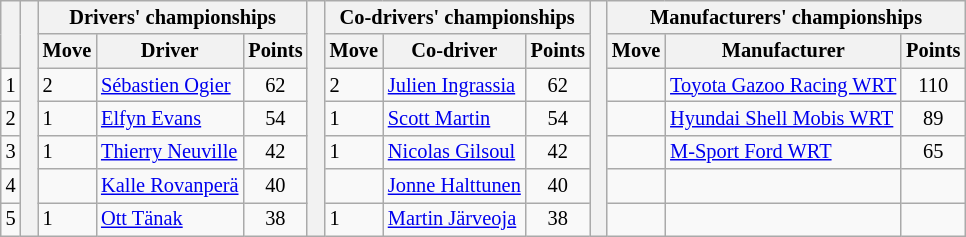<table class="wikitable" style="font-size:85%;">
<tr>
<th rowspan="2"></th>
<th rowspan="7" style="width:5px;"></th>
<th colspan="3">Drivers' championships</th>
<th rowspan="7" style="width:5px;"></th>
<th colspan="3" nowrap>Co-drivers' championships</th>
<th rowspan="7" style="width:5px;"></th>
<th colspan="3" nowrap>Manufacturers' championships</th>
</tr>
<tr>
<th>Move</th>
<th>Driver</th>
<th>Points</th>
<th>Move</th>
<th>Co-driver</th>
<th>Points</th>
<th>Move</th>
<th>Manufacturer</th>
<th>Points</th>
</tr>
<tr>
<td align="center">1</td>
<td> 2</td>
<td nowrap><a href='#'>Sébastien Ogier</a></td>
<td align="center">62</td>
<td> 2</td>
<td><a href='#'>Julien Ingrassia</a></td>
<td align="center">62</td>
<td></td>
<td nowrap><a href='#'>Toyota Gazoo Racing WRT</a></td>
<td align="center">110</td>
</tr>
<tr>
<td align="center">2</td>
<td> 1</td>
<td><a href='#'>Elfyn Evans</a></td>
<td align="center">54</td>
<td> 1</td>
<td><a href='#'>Scott Martin</a></td>
<td align="center">54</td>
<td></td>
<td nowrap><a href='#'>Hyundai Shell Mobis WRT</a></td>
<td align="center">89</td>
</tr>
<tr>
<td align="center">3</td>
<td> 1</td>
<td><a href='#'>Thierry Neuville</a></td>
<td align="center">42</td>
<td> 1</td>
<td><a href='#'>Nicolas Gilsoul</a></td>
<td align="center">42</td>
<td></td>
<td><a href='#'>M-Sport Ford WRT</a></td>
<td align="center">65</td>
</tr>
<tr>
<td align="center">4</td>
<td></td>
<td nowrap><a href='#'>Kalle Rovanperä</a></td>
<td align="center">40</td>
<td></td>
<td nowrap><a href='#'>Jonne Halttunen</a></td>
<td align="center">40</td>
<td></td>
<td></td>
<td></td>
</tr>
<tr>
<td align="center">5</td>
<td> 1</td>
<td><a href='#'>Ott Tänak</a></td>
<td align="center">38</td>
<td> 1</td>
<td><a href='#'>Martin Järveoja</a></td>
<td align="center">38</td>
<td></td>
<td></td>
<td></td>
</tr>
</table>
